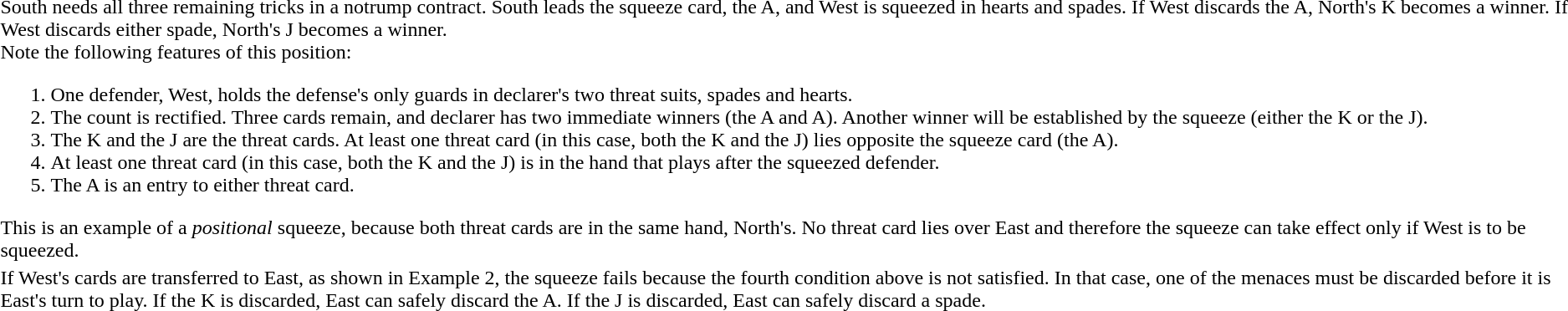<table>
<tr>
<td><br></td>
<td><br>South needs all three remaining tricks in a notrump contract. South leads the squeeze card, the A, and West is squeezed in hearts and spades. If West discards the A, North's K becomes a winner. If West discards either spade, North's J becomes a winner.<br>Note the following features of this position:<ol><li>One defender, West, holds the defense's only guards in declarer's two threat suits, spades and hearts.</li><li>The count is rectified. Three cards remain, and declarer has two immediate winners (the A and A). Another winner will be established by the squeeze (either the K or the J).</li><li>The K and the J are the threat cards. At least one threat card (in this case, both the K and the J) lies opposite the squeeze card (the A).</li><li>At least one threat card (in this case, both the K and the J) is in the hand that plays after the squeezed defender.</li><li>The A is an entry to either threat card.</li></ol>This is an example of a <em>positional</em> squeeze, because both threat cards are in the same hand, North's. No threat card lies over East and therefore the squeeze can take effect only if West is to be squeezed.</td>
</tr>
<tr>
<td><br></td>
<td>If West's cards are transferred to East, as shown in Example 2, the squeeze fails because the fourth condition above is not satisfied. In that case, one of the menaces must be discarded before it is East's turn to play. If the K is discarded, East can safely discard the A. If the J is discarded, East can safely discard a spade.</td>
</tr>
</table>
